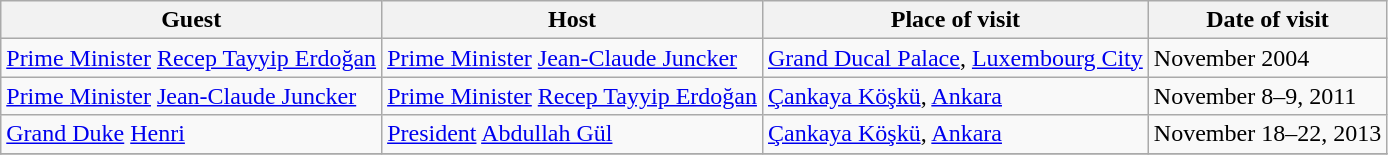<table class="wikitable" border="1">
<tr>
<th>Guest</th>
<th>Host</th>
<th>Place of visit</th>
<th>Date of visit</th>
</tr>
<tr>
<td> <a href='#'>Prime Minister</a> <a href='#'>Recep Tayyip Erdoğan</a></td>
<td> <a href='#'>Prime Minister</a> <a href='#'>Jean-Claude Juncker</a></td>
<td><a href='#'>Grand Ducal Palace</a>, <a href='#'>Luxembourg City</a></td>
<td>November 2004</td>
</tr>
<tr>
<td> <a href='#'>Prime Minister</a> <a href='#'>Jean-Claude Juncker</a></td>
<td> <a href='#'>Prime Minister</a> <a href='#'>Recep Tayyip Erdoğan</a></td>
<td><a href='#'>Çankaya Köşkü</a>, <a href='#'>Ankara</a></td>
<td>November 8–9, 2011</td>
</tr>
<tr>
<td> <a href='#'>Grand Duke</a> <a href='#'>Henri</a></td>
<td> <a href='#'>President</a> <a href='#'>Abdullah Gül</a></td>
<td><a href='#'>Çankaya Köşkü</a>, <a href='#'>Ankara</a></td>
<td>November 18–22, 2013</td>
</tr>
<tr>
</tr>
</table>
